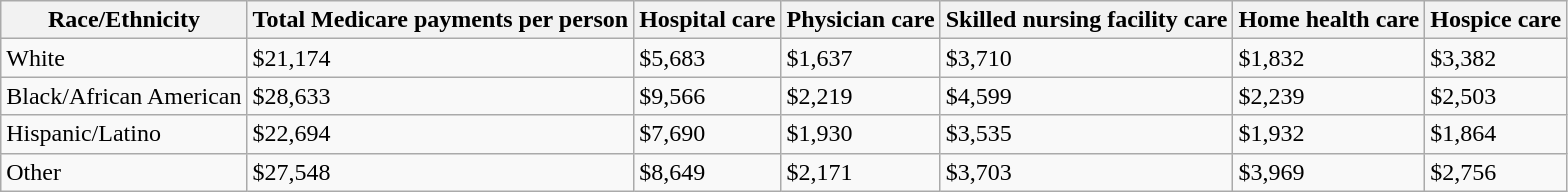<table class="wikitable">
<tr>
<th>Race/Ethnicity</th>
<th>Total Medicare payments per person</th>
<th>Hospital care</th>
<th>Physician care</th>
<th>Skilled nursing facility care</th>
<th>Home health care</th>
<th>Hospice care</th>
</tr>
<tr>
<td>White</td>
<td>$21,174</td>
<td>$5,683</td>
<td>$1,637</td>
<td>$3,710</td>
<td>$1,832</td>
<td>$3,382</td>
</tr>
<tr>
<td>Black/African American</td>
<td>$28,633</td>
<td>$9,566</td>
<td>$2,219</td>
<td>$4,599</td>
<td>$2,239</td>
<td>$2,503</td>
</tr>
<tr>
<td>Hispanic/Latino</td>
<td>$22,694</td>
<td>$7,690</td>
<td>$1,930</td>
<td>$3,535</td>
<td>$1,932</td>
<td>$1,864</td>
</tr>
<tr>
<td>Other</td>
<td>$27,548</td>
<td>$8,649</td>
<td>$2,171</td>
<td>$3,703</td>
<td>$3,969</td>
<td>$2,756</td>
</tr>
</table>
